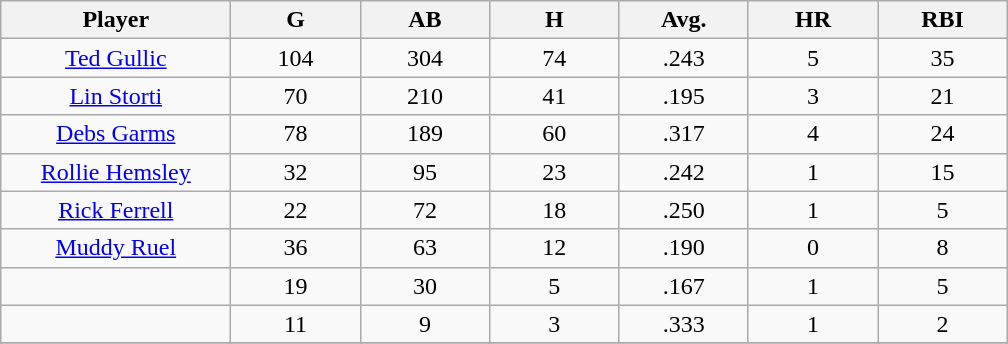<table class="wikitable sortable">
<tr>
<th bgcolor="#DDDDFF" width="16%">Player</th>
<th bgcolor="#DDDDFF" width="9%">G</th>
<th bgcolor="#DDDDFF" width="9%">AB</th>
<th bgcolor="#DDDDFF" width="9%">H</th>
<th bgcolor="#DDDDFF" width="9%">Avg.</th>
<th bgcolor="#DDDDFF" width="9%">HR</th>
<th bgcolor="#DDDDFF" width="9%">RBI</th>
</tr>
<tr align="center">
<td><a href='#'>Ted Gullic</a></td>
<td>104</td>
<td>304</td>
<td>74</td>
<td>.243</td>
<td>5</td>
<td>35</td>
</tr>
<tr align="center">
<td><a href='#'>Lin Storti</a></td>
<td>70</td>
<td>210</td>
<td>41</td>
<td>.195</td>
<td>3</td>
<td>21</td>
</tr>
<tr align="center">
<td><a href='#'>Debs Garms</a></td>
<td>78</td>
<td>189</td>
<td>60</td>
<td>.317</td>
<td>4</td>
<td>24</td>
</tr>
<tr align="center">
<td><a href='#'>Rollie Hemsley</a></td>
<td>32</td>
<td>95</td>
<td>23</td>
<td>.242</td>
<td>1</td>
<td>15</td>
</tr>
<tr align="center">
<td><a href='#'>Rick Ferrell</a></td>
<td>22</td>
<td>72</td>
<td>18</td>
<td>.250</td>
<td>1</td>
<td>5</td>
</tr>
<tr align="center">
<td><a href='#'>Muddy Ruel</a></td>
<td>36</td>
<td>63</td>
<td>12</td>
<td>.190</td>
<td>0</td>
<td>8</td>
</tr>
<tr align="center">
<td></td>
<td>19</td>
<td>30</td>
<td>5</td>
<td>.167</td>
<td>1</td>
<td>5</td>
</tr>
<tr align="center">
<td></td>
<td>11</td>
<td>9</td>
<td>3</td>
<td>.333</td>
<td>1</td>
<td>2</td>
</tr>
<tr align="center">
</tr>
</table>
